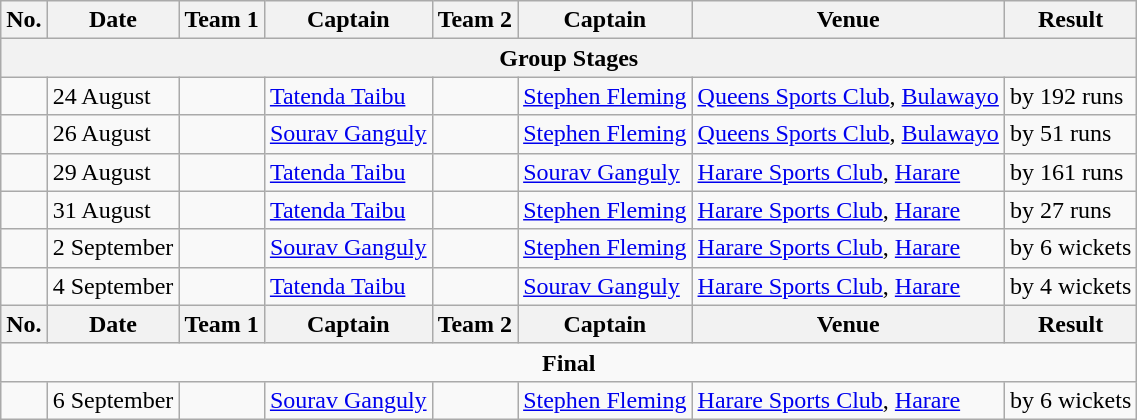<table class="wikitable">
<tr>
<th>No.</th>
<th>Date</th>
<th>Team 1</th>
<th>Captain</th>
<th>Team 2</th>
<th>Captain</th>
<th>Venue</th>
<th>Result</th>
</tr>
<tr>
<th colspan="8">Group Stages</th>
</tr>
<tr>
<td></td>
<td>24 August</td>
<td></td>
<td><a href='#'>Tatenda Taibu</a></td>
<td></td>
<td><a href='#'>Stephen Fleming</a></td>
<td><a href='#'>Queens Sports Club</a>, <a href='#'>Bulawayo</a></td>
<td> by 192 runs</td>
</tr>
<tr>
<td></td>
<td>26 August</td>
<td></td>
<td><a href='#'>Sourav Ganguly</a></td>
<td></td>
<td><a href='#'>Stephen Fleming</a></td>
<td><a href='#'>Queens Sports Club</a>, <a href='#'>Bulawayo</a></td>
<td> by 51 runs</td>
</tr>
<tr>
<td></td>
<td>29 August</td>
<td></td>
<td><a href='#'>Tatenda Taibu</a></td>
<td></td>
<td><a href='#'>Sourav Ganguly</a></td>
<td><a href='#'>Harare Sports Club</a>, <a href='#'>Harare</a></td>
<td> by 161 runs</td>
</tr>
<tr>
<td></td>
<td>31 August</td>
<td></td>
<td><a href='#'>Tatenda Taibu</a></td>
<td></td>
<td><a href='#'>Stephen Fleming</a></td>
<td><a href='#'>Harare Sports Club</a>, <a href='#'>Harare</a></td>
<td> by 27 runs</td>
</tr>
<tr>
<td></td>
<td>2 September</td>
<td></td>
<td><a href='#'>Sourav Ganguly</a></td>
<td></td>
<td><a href='#'>Stephen Fleming</a></td>
<td><a href='#'>Harare Sports Club</a>, <a href='#'>Harare</a></td>
<td> by 6 wickets</td>
</tr>
<tr>
<td></td>
<td>4 September</td>
<td></td>
<td><a href='#'>Tatenda Taibu</a></td>
<td></td>
<td><a href='#'>Sourav Ganguly</a></td>
<td><a href='#'>Harare Sports Club</a>, <a href='#'>Harare</a></td>
<td> by 4 wickets</td>
</tr>
<tr>
<th>No.</th>
<th>Date</th>
<th>Team 1</th>
<th>Captain</th>
<th>Team 2</th>
<th>Captain</th>
<th>Venue</th>
<th>Result</th>
</tr>
<tr>
<td style="text-align:center;" colspan="8"><strong>Final</strong></td>
</tr>
<tr>
<td></td>
<td>6 September</td>
<td></td>
<td><a href='#'>Sourav Ganguly</a></td>
<td></td>
<td><a href='#'>Stephen Fleming</a></td>
<td><a href='#'>Harare Sports Club</a>, <a href='#'>Harare</a></td>
<td> by 6 wickets</td>
</tr>
</table>
